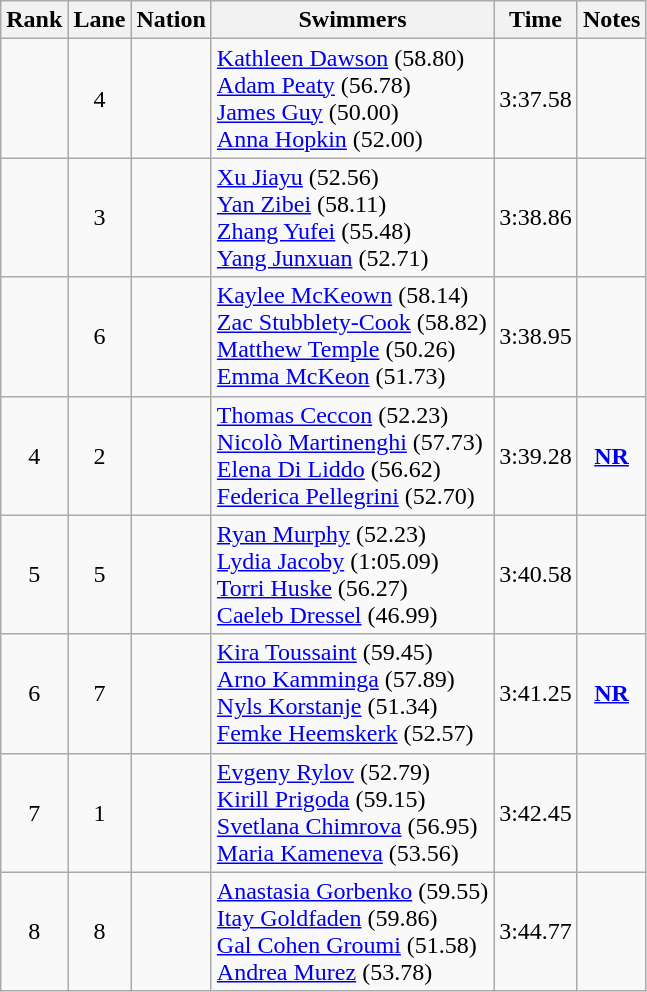<table class="wikitable sortable" style="text-align:center">
<tr>
<th>Rank</th>
<th>Lane</th>
<th>Nation</th>
<th>Swimmers</th>
<th>Time</th>
<th>Notes</th>
</tr>
<tr>
<td></td>
<td>4</td>
<td align=left></td>
<td align=left><a href='#'>Kathleen Dawson</a> (58.80) <br><a href='#'>Adam Peaty</a> (56.78)<br><a href='#'>James Guy</a> (50.00)<br><a href='#'>Anna Hopkin</a> (52.00)</td>
<td>3:37.58</td>
<td></td>
</tr>
<tr>
<td></td>
<td>3</td>
<td align=left></td>
<td align=left><a href='#'>Xu Jiayu</a> (52.56)<br><a href='#'>Yan Zibei</a> (58.11)<br><a href='#'>Zhang Yufei</a> (55.48)<br><a href='#'>Yang Junxuan</a> (52.71)</td>
<td>3:38.86</td>
<td></td>
</tr>
<tr>
<td></td>
<td>6</td>
<td align=left></td>
<td align=left><a href='#'>Kaylee McKeown</a> (58.14)<br><a href='#'>Zac Stubblety-Cook</a> (58.82)<br><a href='#'>Matthew Temple</a> (50.26)<br><a href='#'>Emma McKeon</a> (51.73)</td>
<td>3:38.95</td>
<td></td>
</tr>
<tr>
<td>4</td>
<td>2</td>
<td align=left></td>
<td align=left><a href='#'>Thomas Ceccon</a> (52.23)<br><a href='#'>Nicolò Martinenghi</a> (57.73)<br><a href='#'>Elena Di Liddo</a> (56.62)<br><a href='#'>Federica Pellegrini</a> (52.70)</td>
<td>3:39.28</td>
<td><strong><a href='#'>NR</a></strong></td>
</tr>
<tr>
<td>5</td>
<td>5</td>
<td align=left></td>
<td align=left><a href='#'>Ryan Murphy</a> (52.23)<br><a href='#'>Lydia Jacoby</a> (1:05.09)<br><a href='#'>Torri Huske</a> (56.27)<br><a href='#'>Caeleb Dressel</a> (46.99)</td>
<td>3:40.58</td>
<td></td>
</tr>
<tr>
<td>6</td>
<td>7</td>
<td align=left></td>
<td align=left><a href='#'>Kira Toussaint</a> (59.45)<br><a href='#'>Arno Kamminga</a> (57.89)<br><a href='#'>Nyls Korstanje</a> (51.34)<br><a href='#'>Femke Heemskerk</a> (52.57)</td>
<td>3:41.25</td>
<td><strong><a href='#'>NR</a></strong></td>
</tr>
<tr>
<td>7</td>
<td>1</td>
<td align=left></td>
<td align=left><a href='#'>Evgeny Rylov</a> (52.79)<br><a href='#'>Kirill Prigoda</a> (59.15)<br><a href='#'>Svetlana Chimrova</a> (56.95)<br><a href='#'>Maria Kameneva</a> (53.56)</td>
<td>3:42.45</td>
<td></td>
</tr>
<tr>
<td>8</td>
<td>8</td>
<td align=left></td>
<td align=left><a href='#'>Anastasia Gorbenko</a> (59.55)<br><a href='#'>Itay Goldfaden</a> (59.86)<br><a href='#'>Gal Cohen Groumi</a> (51.58) <br><a href='#'>Andrea Murez</a> (53.78)</td>
<td>3:44.77</td>
<td></td>
</tr>
</table>
